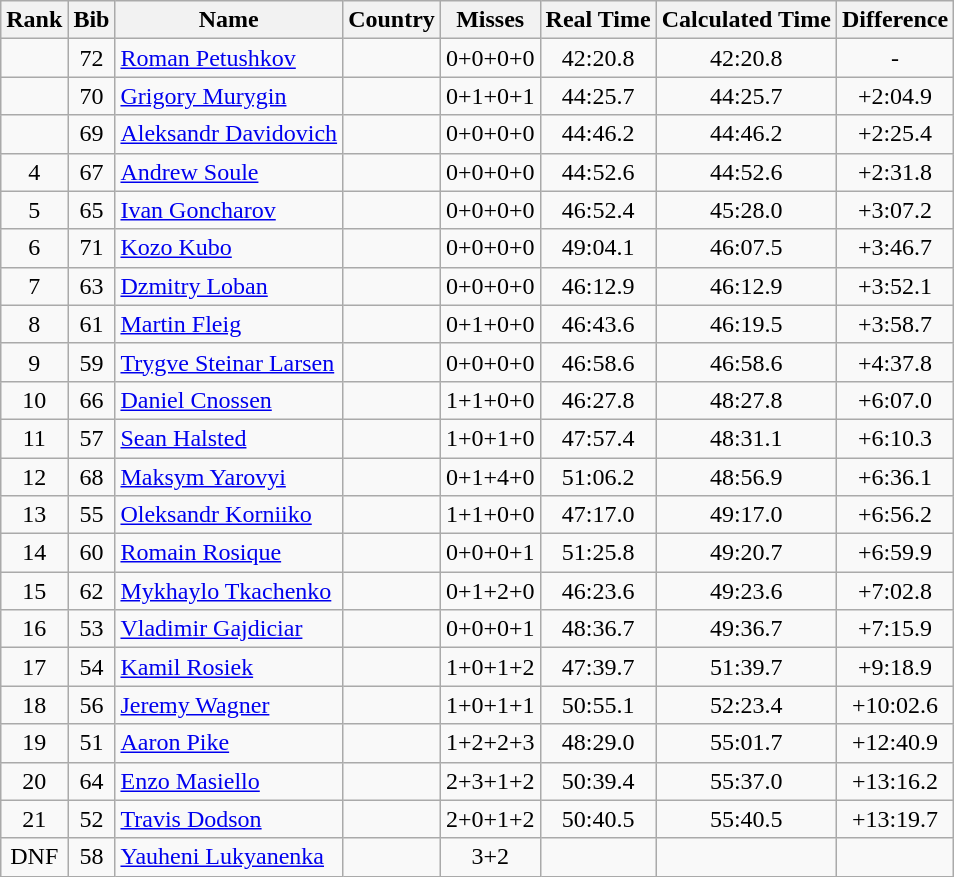<table class="wikitable sortable" style="text-align:center">
<tr>
<th>Rank</th>
<th>Bib</th>
<th>Name</th>
<th>Country</th>
<th>Misses</th>
<th>Real Time</th>
<th>Calculated Time</th>
<th>Difference</th>
</tr>
<tr>
<td></td>
<td>72</td>
<td align=left><a href='#'>Roman Petushkov</a></td>
<td align=left></td>
<td>0+0+0+0</td>
<td>42:20.8</td>
<td>42:20.8</td>
<td>-</td>
</tr>
<tr>
<td></td>
<td>70</td>
<td align=left><a href='#'>Grigory Murygin</a></td>
<td align=left></td>
<td>0+1+0+1</td>
<td>44:25.7</td>
<td>44:25.7</td>
<td>+2:04.9</td>
</tr>
<tr>
<td></td>
<td>69</td>
<td align=left><a href='#'>Aleksandr Davidovich</a></td>
<td align=left></td>
<td>0+0+0+0</td>
<td>44:46.2</td>
<td>44:46.2</td>
<td>+2:25.4</td>
</tr>
<tr>
<td>4</td>
<td>67</td>
<td align=left><a href='#'>Andrew Soule</a></td>
<td align=left></td>
<td>0+0+0+0</td>
<td>44:52.6</td>
<td>44:52.6</td>
<td>+2:31.8</td>
</tr>
<tr>
<td>5</td>
<td>65</td>
<td align=left><a href='#'>Ivan Goncharov</a></td>
<td align=left></td>
<td>0+0+0+0</td>
<td>46:52.4</td>
<td>45:28.0</td>
<td>+3:07.2</td>
</tr>
<tr>
<td>6</td>
<td>71</td>
<td align=left><a href='#'>Kozo Kubo</a></td>
<td align=left></td>
<td>0+0+0+0</td>
<td>49:04.1</td>
<td>46:07.5</td>
<td>+3:46.7</td>
</tr>
<tr>
<td>7</td>
<td>63</td>
<td align=left><a href='#'>Dzmitry Loban</a></td>
<td align=left></td>
<td>0+0+0+0</td>
<td>46:12.9</td>
<td>46:12.9</td>
<td>+3:52.1</td>
</tr>
<tr>
<td>8</td>
<td>61</td>
<td align=left><a href='#'>Martin Fleig</a></td>
<td align=left></td>
<td>0+1+0+0</td>
<td>46:43.6</td>
<td>46:19.5</td>
<td>+3:58.7</td>
</tr>
<tr>
<td>9</td>
<td>59</td>
<td align=left><a href='#'>Trygve Steinar Larsen</a></td>
<td align=left></td>
<td>0+0+0+0</td>
<td>46:58.6</td>
<td>46:58.6</td>
<td>+4:37.8</td>
</tr>
<tr>
<td>10</td>
<td>66</td>
<td align=left><a href='#'>Daniel Cnossen</a></td>
<td align=left></td>
<td>1+1+0+0</td>
<td>46:27.8</td>
<td>48:27.8</td>
<td>+6:07.0</td>
</tr>
<tr>
<td>11</td>
<td>57</td>
<td align=left><a href='#'>Sean Halsted</a></td>
<td align=left></td>
<td>1+0+1+0</td>
<td>47:57.4</td>
<td>48:31.1</td>
<td>+6:10.3</td>
</tr>
<tr>
<td>12</td>
<td>68</td>
<td align=left><a href='#'>Maksym Yarovyi</a></td>
<td align=left></td>
<td>0+1+4+0</td>
<td>51:06.2</td>
<td>48:56.9</td>
<td>+6:36.1</td>
</tr>
<tr>
<td>13</td>
<td>55</td>
<td align=left><a href='#'>Oleksandr Korniiko</a></td>
<td align=left></td>
<td>1+1+0+0</td>
<td>47:17.0</td>
<td>49:17.0</td>
<td>+6:56.2</td>
</tr>
<tr>
<td>14</td>
<td>60</td>
<td align=left><a href='#'>Romain Rosique</a></td>
<td align=left></td>
<td>0+0+0+1</td>
<td>51:25.8</td>
<td>49:20.7</td>
<td>+6:59.9</td>
</tr>
<tr>
<td>15</td>
<td>62</td>
<td align=left><a href='#'>Mykhaylo Tkachenko</a></td>
<td align=left></td>
<td>0+1+2+0</td>
<td>46:23.6</td>
<td>49:23.6</td>
<td>+7:02.8</td>
</tr>
<tr>
<td>16</td>
<td>53</td>
<td align=left><a href='#'>Vladimir Gajdiciar</a></td>
<td align=left></td>
<td>0+0+0+1</td>
<td>48:36.7</td>
<td>49:36.7</td>
<td>+7:15.9</td>
</tr>
<tr>
<td>17</td>
<td>54</td>
<td align=left><a href='#'>Kamil Rosiek</a></td>
<td align=left></td>
<td>1+0+1+2</td>
<td>47:39.7</td>
<td>51:39.7</td>
<td>+9:18.9</td>
</tr>
<tr>
<td>18</td>
<td>56</td>
<td align=left><a href='#'>Jeremy Wagner</a></td>
<td align=left></td>
<td>1+0+1+1</td>
<td>50:55.1</td>
<td>52:23.4</td>
<td>+10:02.6</td>
</tr>
<tr>
<td>19</td>
<td>51</td>
<td align=left><a href='#'>Aaron Pike</a></td>
<td align=left></td>
<td>1+2+2+3</td>
<td>48:29.0</td>
<td>55:01.7</td>
<td>+12:40.9</td>
</tr>
<tr>
<td>20</td>
<td>64</td>
<td align=left><a href='#'>Enzo Masiello</a></td>
<td align=left></td>
<td>2+3+1+2</td>
<td>50:39.4</td>
<td>55:37.0</td>
<td>+13:16.2</td>
</tr>
<tr>
<td>21</td>
<td>52</td>
<td align=left><a href='#'>Travis Dodson</a></td>
<td align=left></td>
<td>2+0+1+2</td>
<td>50:40.5</td>
<td>55:40.5</td>
<td>+13:19.7</td>
</tr>
<tr>
<td>DNF</td>
<td>58</td>
<td align=left><a href='#'>Yauheni Lukyanenka</a></td>
<td align=left></td>
<td>3+2</td>
<td></td>
<td></td>
<td></td>
</tr>
</table>
